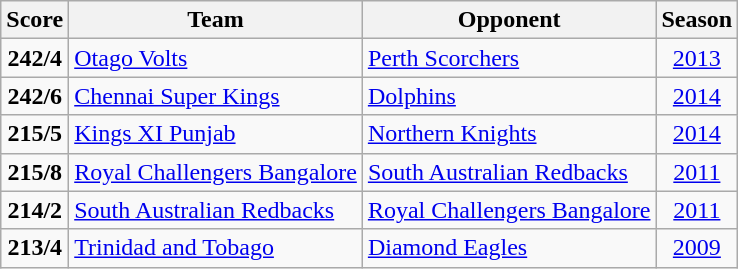<table class="wikitable sortable" style="text-align:center">
<tr>
<th>Score</th>
<th>Team</th>
<th>Opponent</th>
<th>Season</th>
</tr>
<tr>
<td><strong>242/4</strong></td>
<td style="text-align:left"><a href='#'>Otago Volts</a></td>
<td style="text-align:left"><a href='#'>Perth Scorchers</a></td>
<td><a href='#'>2013</a></td>
</tr>
<tr>
<td><strong>242/6</strong></td>
<td style="text-align:left"><a href='#'>Chennai Super Kings</a></td>
<td style="text-align:left"><a href='#'>Dolphins</a></td>
<td><a href='#'>2014</a></td>
</tr>
<tr>
<td><strong>215/5</strong></td>
<td style="text-align:left"><a href='#'>Kings XI Punjab</a></td>
<td style="text-align:left"><a href='#'>Northern Knights</a></td>
<td><a href='#'>2014</a></td>
</tr>
<tr>
<td><strong>215/8</strong></td>
<td style="text-align:left"><a href='#'>Royal Challengers Bangalore</a></td>
<td style="text-align:left"><a href='#'>South Australian Redbacks</a></td>
<td><a href='#'>2011</a></td>
</tr>
<tr>
<td><strong>214/2</strong></td>
<td style="text-align:left"><a href='#'>South Australian Redbacks</a></td>
<td style="text-align:left"><a href='#'>Royal Challengers Bangalore</a></td>
<td><a href='#'>2011</a></td>
</tr>
<tr>
<td><strong>213/4</strong></td>
<td style="text-align:left"><a href='#'>Trinidad and Tobago</a></td>
<td style="text-align:left"><a href='#'>Diamond Eagles</a></td>
<td><a href='#'>2009</a></td>
</tr>
</table>
